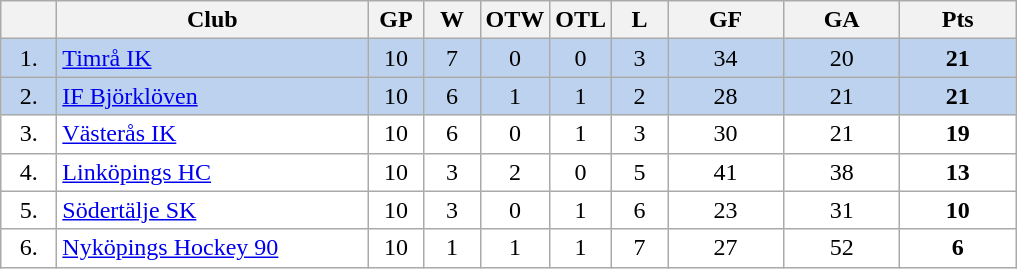<table class="wikitable">
<tr>
<th width="30"></th>
<th width="200">Club</th>
<th width="30">GP</th>
<th width="30">W</th>
<th width="30">OTW</th>
<th width="30">OTL</th>
<th width="30">L</th>
<th width="70">GF</th>
<th width="70">GA</th>
<th width="70">Pts</th>
</tr>
<tr bgcolor="#BCD2EE" align="center">
<td>1.</td>
<td align="left"><a href='#'>Timrå IK</a></td>
<td>10</td>
<td>7</td>
<td>0</td>
<td>0</td>
<td>3</td>
<td>34</td>
<td>20</td>
<td><strong>21</strong></td>
</tr>
<tr bgcolor="#BCD2EE" align="center">
<td>2.</td>
<td align="left"><a href='#'>IF Björklöven</a></td>
<td>10</td>
<td>6</td>
<td>1</td>
<td>1</td>
<td>2</td>
<td>28</td>
<td>21</td>
<td><strong>21</strong></td>
</tr>
<tr bgcolor="#FFFFFF" align="center">
<td>3.</td>
<td align="left"><a href='#'>Västerås IK</a></td>
<td>10</td>
<td>6</td>
<td>0</td>
<td>1</td>
<td>3</td>
<td>30</td>
<td>21</td>
<td><strong>19</strong></td>
</tr>
<tr bgcolor="#FFFFFF" align="center">
<td>4.</td>
<td align="left"><a href='#'>Linköpings HC</a></td>
<td>10</td>
<td>3</td>
<td>2</td>
<td>0</td>
<td>5</td>
<td>41</td>
<td>38</td>
<td><strong>13</strong></td>
</tr>
<tr bgcolor="#FFFFFF" align="center">
<td>5.</td>
<td align="left"><a href='#'>Södertälje SK</a></td>
<td>10</td>
<td>3</td>
<td>0</td>
<td>1</td>
<td>6</td>
<td>23</td>
<td>31</td>
<td><strong>10</strong></td>
</tr>
<tr bgcolor="#FFFFFF" align="center">
<td>6.</td>
<td align="left"><a href='#'>Nyköpings Hockey 90</a></td>
<td>10</td>
<td>1</td>
<td>1</td>
<td>1</td>
<td>7</td>
<td>27</td>
<td>52</td>
<td><strong>6</strong></td>
</tr>
</table>
